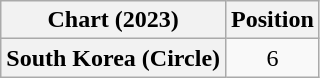<table class="wikitable plainrowheaders" style="text-align:center">
<tr>
<th scope="col">Chart (2023)</th>
<th scope="col">Position</th>
</tr>
<tr>
<th scope="row">South Korea (Circle)</th>
<td>6</td>
</tr>
</table>
